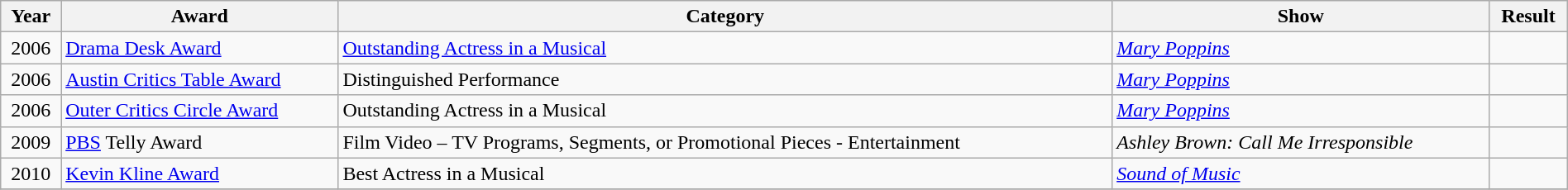<table class="wikitable" width="100%">
<tr>
<th>Year</th>
<th>Award</th>
<th>Category</th>
<th>Show</th>
<th>Result</th>
</tr>
<tr>
<td align="center">2006</td>
<td><a href='#'>Drama Desk Award</a></td>
<td><a href='#'>Outstanding Actress in a Musical</a></td>
<td><em><a href='#'>Mary Poppins</a></em></td>
<td></td>
</tr>
<tr>
<td align="center">2006</td>
<td><a href='#'>Austin Critics Table Award</a></td>
<td>Distinguished Performance</td>
<td><em><a href='#'>Mary Poppins</a></em></td>
<td></td>
</tr>
<tr>
<td align="center">2006</td>
<td><a href='#'>Outer Critics Circle Award</a></td>
<td>Outstanding Actress in a Musical</td>
<td><em><a href='#'>Mary Poppins</a></em></td>
<td></td>
</tr>
<tr>
<td align="center">2009</td>
<td><a href='#'>PBS</a> Telly Award</td>
<td>Film Video – TV Programs, Segments, or Promotional Pieces - Entertainment</td>
<td><em>Ashley Brown: Call Me Irresponsible </em></td>
<td></td>
</tr>
<tr>
<td align="center">2010</td>
<td><a href='#'>Kevin Kline Award</a></td>
<td>Best Actress in a Musical</td>
<td><em><a href='#'>Sound of Music</a></em></td>
<td></td>
</tr>
<tr>
</tr>
</table>
